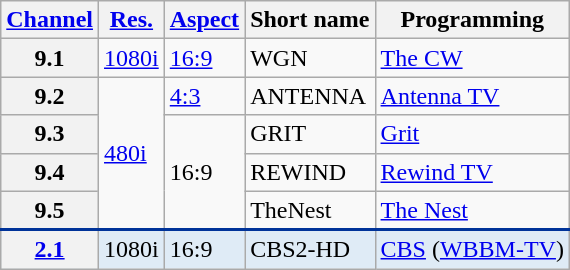<table class="wikitable">
<tr>
<th><a href='#'>Channel</a></th>
<th><a href='#'>Res.</a></th>
<th><a href='#'>Aspect</a></th>
<th>Short name</th>
<th>Programming</th>
</tr>
<tr>
<th scope = "row">9.1</th>
<td><a href='#'>1080i</a></td>
<td><a href='#'>16:9</a></td>
<td>WGN</td>
<td><a href='#'>The CW</a></td>
</tr>
<tr>
<th scope = "row">9.2</th>
<td rowspan="4"><a href='#'>480i</a></td>
<td><a href='#'>4:3</a></td>
<td>ANTENNA</td>
<td><a href='#'>Antenna TV</a></td>
</tr>
<tr>
<th scope = "row">9.3</th>
<td rowspan="3">16:9</td>
<td>GRIT</td>
<td><a href='#'>Grit</a></td>
</tr>
<tr>
<th scope = "row">9.4</th>
<td>REWIND</td>
<td><a href='#'>Rewind TV</a></td>
</tr>
<tr>
<th scope = "row">9.5</th>
<td>TheNest</td>
<td><a href='#'>The Nest</a></td>
</tr>
<tr style="background-color:#DFEBF6; border-top: 2px solid #003399;">
<th scope = "row"><a href='#'>2.1</a></th>
<td>1080i</td>
<td>16:9</td>
<td>CBS2-HD</td>
<td><a href='#'>CBS</a> (<a href='#'>WBBM-TV</a>)</td>
</tr>
</table>
